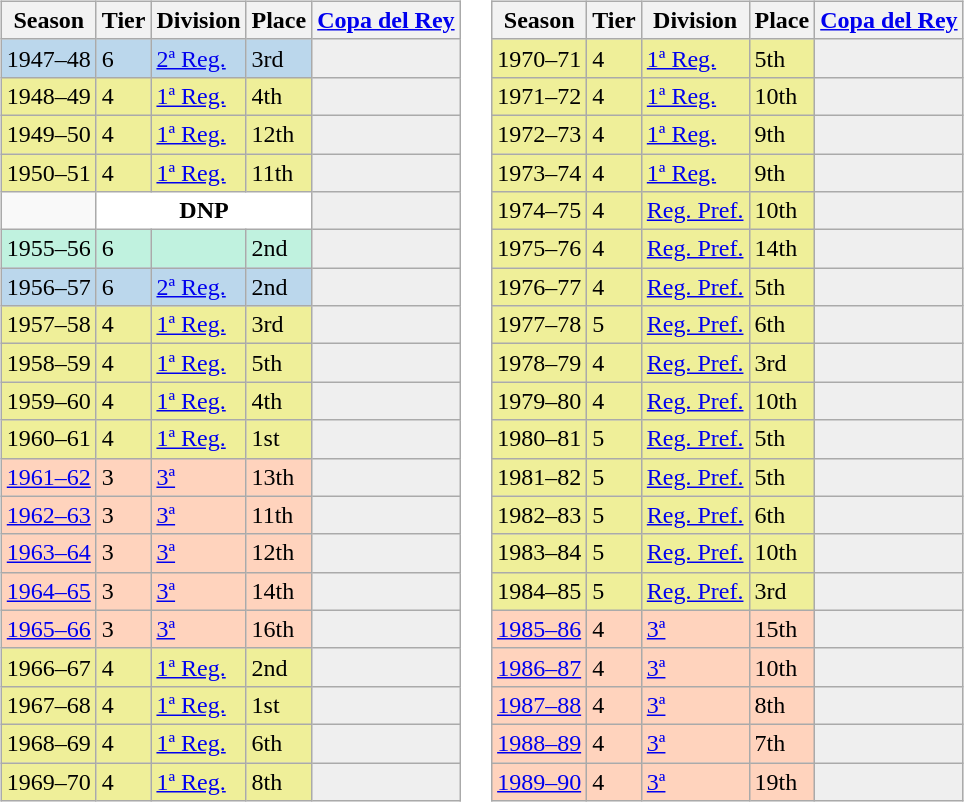<table>
<tr>
<td valign="top" width=0%><br><table class="wikitable">
<tr style="background:#f0f6fa;">
<th>Season</th>
<th>Tier</th>
<th>Division</th>
<th>Place</th>
<th><a href='#'>Copa del Rey</a></th>
</tr>
<tr>
<td style="background:#BBD7EC;">1947–48</td>
<td style="background:#BBD7EC;">6</td>
<td style="background:#BBD7EC;"><a href='#'>2ª Reg.</a></td>
<td style="background:#BBD7EC;">3rd</td>
<th style="background:#efefef;"></th>
</tr>
<tr>
<td style="background:#EFEF99;">1948–49</td>
<td style="background:#EFEF99;">4</td>
<td style="background:#EFEF99;"><a href='#'>1ª Reg.</a></td>
<td style="background:#EFEF99;">4th</td>
<th style="background:#efefef;"></th>
</tr>
<tr>
<td style="background:#EFEF99;">1949–50</td>
<td style="background:#EFEF99;">4</td>
<td style="background:#EFEF99;"><a href='#'>1ª Reg.</a></td>
<td style="background:#EFEF99;">12th</td>
<th style="background:#efefef;"></th>
</tr>
<tr>
<td style="background:#EFEF99;">1950–51</td>
<td style="background:#EFEF99;">4</td>
<td style="background:#EFEF99;"><a href='#'>1ª Reg.</a></td>
<td style="background:#EFEF99;">11th</td>
<th style="background:#efefef;"></th>
</tr>
<tr>
<td></td>
<th colspan="3" style="background:#FFFFFF;">DNP</th>
<th style="background:#efefef;"></th>
</tr>
<tr>
<td style="background:#C0F2DF;">1955–56</td>
<td style="background:#C0F2DF;">6</td>
<td style="background:#C0F2DF;"></td>
<td style="background:#C0F2DF;">2nd</td>
<th style="background:#efefef;"></th>
</tr>
<tr>
<td style="background:#BBD7EC;">1956–57</td>
<td style="background:#BBD7EC;">6</td>
<td style="background:#BBD7EC;"><a href='#'>2ª Reg.</a></td>
<td style="background:#BBD7EC;">2nd</td>
<th style="background:#efefef;"></th>
</tr>
<tr>
<td style="background:#EFEF99;">1957–58</td>
<td style="background:#EFEF99;">4</td>
<td style="background:#EFEF99;"><a href='#'>1ª Reg.</a></td>
<td style="background:#EFEF99;">3rd</td>
<th style="background:#efefef;"></th>
</tr>
<tr>
<td style="background:#EFEF99;">1958–59</td>
<td style="background:#EFEF99;">4</td>
<td style="background:#EFEF99;"><a href='#'>1ª Reg.</a></td>
<td style="background:#EFEF99;">5th</td>
<th style="background:#efefef;"></th>
</tr>
<tr>
<td style="background:#EFEF99;">1959–60</td>
<td style="background:#EFEF99;">4</td>
<td style="background:#EFEF99;"><a href='#'>1ª Reg.</a></td>
<td style="background:#EFEF99;">4th</td>
<th style="background:#efefef;"></th>
</tr>
<tr>
<td style="background:#EFEF99;">1960–61</td>
<td style="background:#EFEF99;">4</td>
<td style="background:#EFEF99;"><a href='#'>1ª Reg.</a></td>
<td style="background:#EFEF99;">1st</td>
<th style="background:#efefef;"></th>
</tr>
<tr>
<td style="background:#FFD3BD;"><a href='#'>1961–62</a></td>
<td style="background:#FFD3BD;">3</td>
<td style="background:#FFD3BD;"><a href='#'>3ª</a></td>
<td style="background:#FFD3BD;">13th</td>
<td style="background:#efefef;"></td>
</tr>
<tr>
<td style="background:#FFD3BD;"><a href='#'>1962–63</a></td>
<td style="background:#FFD3BD;">3</td>
<td style="background:#FFD3BD;"><a href='#'>3ª</a></td>
<td style="background:#FFD3BD;">11th</td>
<td style="background:#efefef;"></td>
</tr>
<tr>
<td style="background:#FFD3BD;"><a href='#'>1963–64</a></td>
<td style="background:#FFD3BD;">3</td>
<td style="background:#FFD3BD;"><a href='#'>3ª</a></td>
<td style="background:#FFD3BD;">12th</td>
<th style="background:#efefef;"></th>
</tr>
<tr>
<td style="background:#FFD3BD;"><a href='#'>1964–65</a></td>
<td style="background:#FFD3BD;">3</td>
<td style="background:#FFD3BD;"><a href='#'>3ª</a></td>
<td style="background:#FFD3BD;">14th</td>
<th style="background:#efefef;"></th>
</tr>
<tr>
<td style="background:#FFD3BD;"><a href='#'>1965–66</a></td>
<td style="background:#FFD3BD;">3</td>
<td style="background:#FFD3BD;"><a href='#'>3ª</a></td>
<td style="background:#FFD3BD;">16th</td>
<th style="background:#efefef;"></th>
</tr>
<tr>
<td style="background:#EFEF99;">1966–67</td>
<td style="background:#EFEF99;">4</td>
<td style="background:#EFEF99;"><a href='#'>1ª Reg.</a></td>
<td style="background:#EFEF99;">2nd</td>
<th style="background:#efefef;"></th>
</tr>
<tr>
<td style="background:#EFEF99;">1967–68</td>
<td style="background:#EFEF99;">4</td>
<td style="background:#EFEF99;"><a href='#'>1ª Reg.</a></td>
<td style="background:#EFEF99;">1st</td>
<th style="background:#efefef;"></th>
</tr>
<tr>
<td style="background:#EFEF99;">1968–69</td>
<td style="background:#EFEF99;">4</td>
<td style="background:#EFEF99;"><a href='#'>1ª Reg.</a></td>
<td style="background:#EFEF99;">6th</td>
<th style="background:#efefef;"></th>
</tr>
<tr>
<td style="background:#EFEF99;">1969–70</td>
<td style="background:#EFEF99;">4</td>
<td style="background:#EFEF99;"><a href='#'>1ª Reg.</a></td>
<td style="background:#EFEF99;">8th</td>
<th style="background:#efefef;"></th>
</tr>
</table>
</td>
<td valign="top" width=0%><br><table class="wikitable">
<tr style="background:#f0f6fa;">
<th>Season</th>
<th>Tier</th>
<th>Division</th>
<th>Place</th>
<th><a href='#'>Copa del Rey</a></th>
</tr>
<tr>
<td style="background:#EFEF99;">1970–71</td>
<td style="background:#EFEF99;">4</td>
<td style="background:#EFEF99;"><a href='#'>1ª Reg.</a></td>
<td style="background:#EFEF99;">5th</td>
<th style="background:#efefef;"></th>
</tr>
<tr>
<td style="background:#EFEF99;">1971–72</td>
<td style="background:#EFEF99;">4</td>
<td style="background:#EFEF99;"><a href='#'>1ª Reg.</a></td>
<td style="background:#EFEF99;">10th</td>
<th style="background:#efefef;"></th>
</tr>
<tr>
<td style="background:#EFEF99;">1972–73</td>
<td style="background:#EFEF99;">4</td>
<td style="background:#EFEF99;"><a href='#'>1ª Reg.</a></td>
<td style="background:#EFEF99;">9th</td>
<th style="background:#efefef;"></th>
</tr>
<tr>
<td style="background:#EFEF99;">1973–74</td>
<td style="background:#EFEF99;">4</td>
<td style="background:#EFEF99;"><a href='#'>1ª Reg.</a></td>
<td style="background:#EFEF99;">9th</td>
<th style="background:#efefef;"></th>
</tr>
<tr>
<td style="background:#EFEF99;">1974–75</td>
<td style="background:#EFEF99;">4</td>
<td style="background:#EFEF99;"><a href='#'>Reg. Pref.</a></td>
<td style="background:#EFEF99;">10th</td>
<th style="background:#efefef;"></th>
</tr>
<tr>
<td style="background:#EFEF99;">1975–76</td>
<td style="background:#EFEF99;">4</td>
<td style="background:#EFEF99;"><a href='#'>Reg. Pref.</a></td>
<td style="background:#EFEF99;">14th</td>
<th style="background:#efefef;"></th>
</tr>
<tr>
<td style="background:#EFEF99;">1976–77</td>
<td style="background:#EFEF99;">4</td>
<td style="background:#EFEF99;"><a href='#'>Reg. Pref.</a></td>
<td style="background:#EFEF99;">5th</td>
<th style="background:#efefef;"></th>
</tr>
<tr>
<td style="background:#EFEF99;">1977–78</td>
<td style="background:#EFEF99;">5</td>
<td style="background:#EFEF99;"><a href='#'>Reg. Pref.</a></td>
<td style="background:#EFEF99;">6th</td>
<th style="background:#efefef;"></th>
</tr>
<tr>
<td style="background:#EFEF99;">1978–79</td>
<td style="background:#EFEF99;">4</td>
<td style="background:#EFEF99;"><a href='#'>Reg. Pref.</a></td>
<td style="background:#EFEF99;">3rd</td>
<th style="background:#efefef;"></th>
</tr>
<tr>
<td style="background:#EFEF99;">1979–80</td>
<td style="background:#EFEF99;">4</td>
<td style="background:#EFEF99;"><a href='#'>Reg. Pref.</a></td>
<td style="background:#EFEF99;">10th</td>
<th style="background:#efefef;"></th>
</tr>
<tr>
<td style="background:#EFEF99;">1980–81</td>
<td style="background:#EFEF99;">5</td>
<td style="background:#EFEF99;"><a href='#'>Reg. Pref.</a></td>
<td style="background:#EFEF99;">5th</td>
<th style="background:#efefef;"></th>
</tr>
<tr>
<td style="background:#EFEF99;">1981–82</td>
<td style="background:#EFEF99;">5</td>
<td style="background:#EFEF99;"><a href='#'>Reg. Pref.</a></td>
<td style="background:#EFEF99;">5th</td>
<th style="background:#efefef;"></th>
</tr>
<tr>
<td style="background:#EFEF99;">1982–83</td>
<td style="background:#EFEF99;">5</td>
<td style="background:#EFEF99;"><a href='#'>Reg. Pref.</a></td>
<td style="background:#EFEF99;">6th</td>
<th style="background:#efefef;"></th>
</tr>
<tr>
<td style="background:#EFEF99;">1983–84</td>
<td style="background:#EFEF99;">5</td>
<td style="background:#EFEF99;"><a href='#'>Reg. Pref.</a></td>
<td style="background:#EFEF99;">10th</td>
<th style="background:#efefef;"></th>
</tr>
<tr>
<td style="background:#EFEF99;">1984–85</td>
<td style="background:#EFEF99;">5</td>
<td style="background:#EFEF99;"><a href='#'>Reg. Pref.</a></td>
<td style="background:#EFEF99;">3rd</td>
<th style="background:#efefef;"></th>
</tr>
<tr>
<td style="background:#FFD3BD;"><a href='#'>1985–86</a></td>
<td style="background:#FFD3BD;">4</td>
<td style="background:#FFD3BD;"><a href='#'>3ª</a></td>
<td style="background:#FFD3BD;">15th</td>
<th style="background:#efefef;"></th>
</tr>
<tr>
<td style="background:#FFD3BD;"><a href='#'>1986–87</a></td>
<td style="background:#FFD3BD;">4</td>
<td style="background:#FFD3BD;"><a href='#'>3ª</a></td>
<td style="background:#FFD3BD;">10th</td>
<td style="background:#efefef;"></td>
</tr>
<tr>
<td style="background:#FFD3BD;"><a href='#'>1987–88</a></td>
<td style="background:#FFD3BD;">4</td>
<td style="background:#FFD3BD;"><a href='#'>3ª</a></td>
<td style="background:#FFD3BD;">8th</td>
<th style="background:#efefef;"></th>
</tr>
<tr>
<td style="background:#FFD3BD;"><a href='#'>1988–89</a></td>
<td style="background:#FFD3BD;">4</td>
<td style="background:#FFD3BD;"><a href='#'>3ª</a></td>
<td style="background:#FFD3BD;">7th</td>
<th style="background:#efefef;"></th>
</tr>
<tr>
<td style="background:#FFD3BD;"><a href='#'>1989–90</a></td>
<td style="background:#FFD3BD;">4</td>
<td style="background:#FFD3BD;"><a href='#'>3ª</a></td>
<td style="background:#FFD3BD;">19th</td>
<th style="background:#efefef;"></th>
</tr>
</table>
</td>
</tr>
</table>
